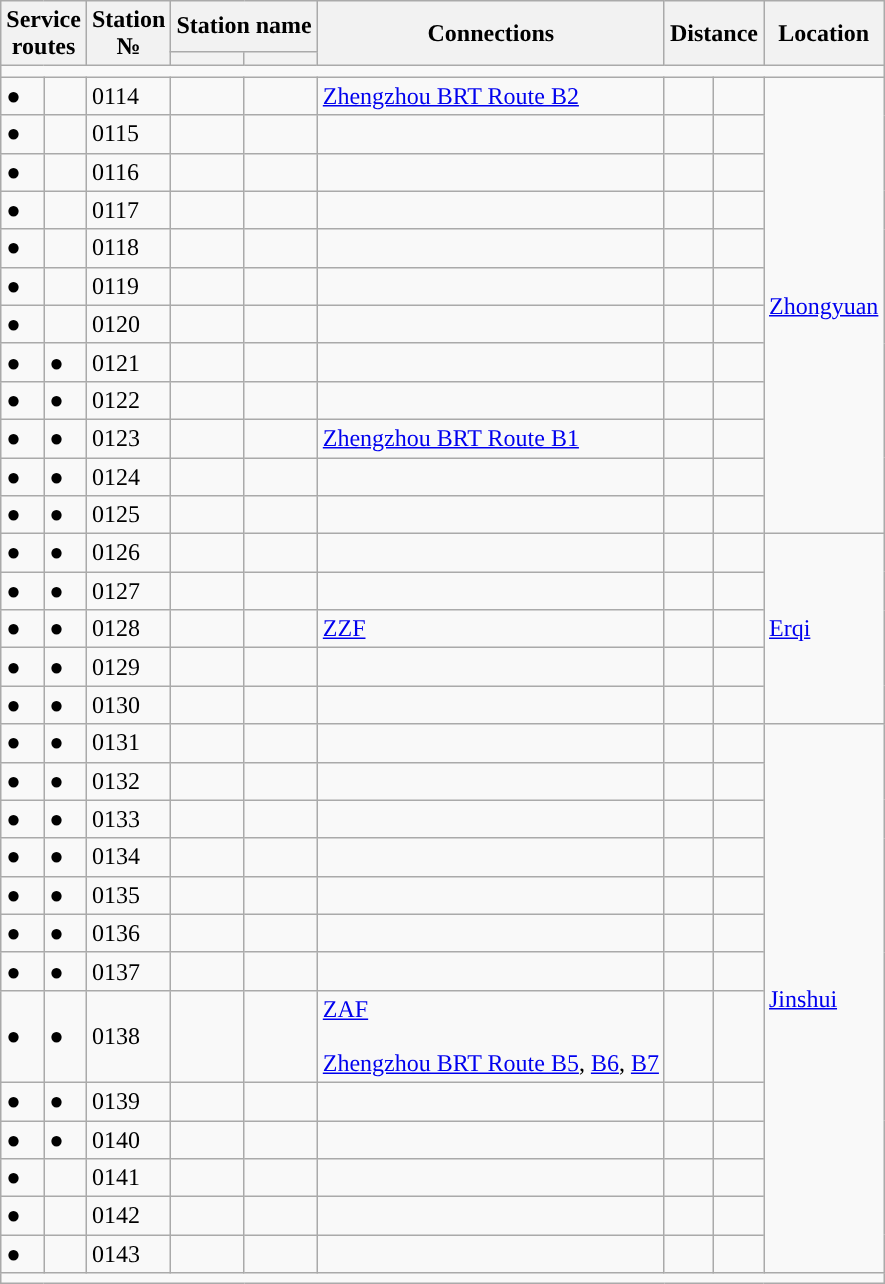<table class="wikitable">
<tr>
<th colspan="2" rowspan="2">Service<br>routes</th>
<th rowspan="2">Station<br>№</th>
<th colspan="2">Station name</th>
<th rowspan="2">Connections</th>
<th colspan="2" rowspan="2">Distance<br></th>
<th rowspan="2">Location</th>
</tr>
<tr>
<th></th>
<th></th>
</tr>
<tr style="background:#">
<td colspan="9"></td>
</tr>
<tr>
<td>●</td>
<td></td>
<td>0114</td>
<td></td>
<td></td>
<td> <a href='#'>Zhengzhou BRT Route B2</a></td>
<td></td>
<td></td>
<td rowspan="12"><a href='#'>Zhongyuan</a></td>
</tr>
<tr>
<td>●</td>
<td></td>
<td>0115</td>
<td></td>
<td></td>
<td></td>
<td></td>
<td></td>
</tr>
<tr>
<td>●</td>
<td></td>
<td>0116</td>
<td></td>
<td></td>
<td></td>
<td></td>
<td></td>
</tr>
<tr>
<td>●</td>
<td></td>
<td>0117</td>
<td></td>
<td></td>
<td></td>
<td></td>
<td></td>
</tr>
<tr>
<td>●</td>
<td></td>
<td>0118</td>
<td></td>
<td></td>
<td></td>
<td></td>
<td></td>
</tr>
<tr>
<td>●</td>
<td></td>
<td>0119</td>
<td></td>
<td></td>
<td></td>
<td></td>
<td></td>
</tr>
<tr>
<td>●</td>
<td></td>
<td>0120</td>
<td></td>
<td></td>
<td></td>
<td></td>
<td></td>
</tr>
<tr>
<td>●</td>
<td>●</td>
<td>0121</td>
<td></td>
<td></td>
<td></td>
<td></td>
<td></td>
</tr>
<tr>
<td>●</td>
<td>●</td>
<td>0122</td>
<td></td>
<td></td>
<td></td>
<td></td>
<td></td>
</tr>
<tr>
<td>●</td>
<td>●</td>
<td>0123</td>
<td></td>
<td></td>
<td> <a href='#'>Zhengzhou BRT Route B1</a></td>
<td></td>
<td></td>
</tr>
<tr>
<td>●</td>
<td>●</td>
<td>0124</td>
<td></td>
<td></td>
<td></td>
<td></td>
<td></td>
</tr>
<tr>
<td>●</td>
<td>●</td>
<td>0125</td>
<td></td>
<td></td>
<td></td>
<td></td>
<td></td>
</tr>
<tr>
<td>●</td>
<td>●</td>
<td>0126</td>
<td></td>
<td></td>
<td></td>
<td></td>
<td></td>
<td rowspan="5"><a href='#'>Erqi</a></td>
</tr>
<tr>
<td>●</td>
<td>●</td>
<td>0127</td>
<td></td>
<td></td>
<td> </td>
<td></td>
<td></td>
</tr>
<tr>
<td>●</td>
<td>●</td>
<td>0128</td>
<td></td>
<td></td>
<td>  <a href='#'>ZZF</a><br></td>
<td></td>
<td></td>
</tr>
<tr>
<td>●</td>
<td>●</td>
<td>0129</td>
<td></td>
<td></td>
<td></td>
<td></td>
<td></td>
</tr>
<tr>
<td>●</td>
<td>●</td>
<td>0130</td>
<td></td>
<td></td>
<td></td>
<td></td>
<td></td>
</tr>
<tr>
<td>●</td>
<td>●</td>
<td>0131</td>
<td></td>
<td></td>
<td></td>
<td></td>
<td></td>
<td rowspan="13"><a href='#'>Jinshui</a></td>
</tr>
<tr>
<td>●</td>
<td>●</td>
<td>0132</td>
<td></td>
<td></td>
<td></td>
<td></td>
<td></td>
</tr>
<tr>
<td>●</td>
<td>●</td>
<td>0133</td>
<td></td>
<td></td>
<td></td>
<td></td>
<td></td>
</tr>
<tr>
<td>●</td>
<td>●</td>
<td>0134</td>
<td></td>
<td></td>
<td></td>
<td></td>
<td></td>
</tr>
<tr>
<td>●</td>
<td>●</td>
<td>0135</td>
<td></td>
<td></td>
<td></td>
<td></td>
<td></td>
</tr>
<tr>
<td>●</td>
<td>●</td>
<td>0136</td>
<td></td>
<td></td>
<td></td>
<td></td>
<td></td>
</tr>
<tr>
<td>●</td>
<td>●</td>
<td>0137</td>
<td></td>
<td></td>
<td></td>
<td></td>
<td></td>
</tr>
<tr>
<td>●</td>
<td>●</td>
<td>0138</td>
<td></td>
<td></td>
<td>   <a href='#'>ZAF</a><br> <br> <a href='#'>Zhengzhou BRT Route B5</a>, <a href='#'>B6</a>, <a href='#'>B7</a></td>
<td></td>
<td></td>
</tr>
<tr>
<td>●</td>
<td>●</td>
<td>0139</td>
<td></td>
<td></td>
<td></td>
<td></td>
<td></td>
</tr>
<tr>
<td>●</td>
<td>●</td>
<td>0140</td>
<td></td>
<td></td>
<td></td>
<td></td>
<td></td>
</tr>
<tr>
<td>●</td>
<td></td>
<td>0141</td>
<td></td>
<td></td>
<td></td>
<td></td>
<td></td>
</tr>
<tr>
<td>●</td>
<td></td>
<td>0142</td>
<td></td>
<td></td>
<td></td>
<td></td>
<td></td>
</tr>
<tr>
<td>●</td>
<td></td>
<td>0143</td>
<td></td>
<td></td>
<td></td>
<td></td>
<td></td>
</tr>
<tr style="background:#">
<td colspan="9"></td>
</tr>
</table>
